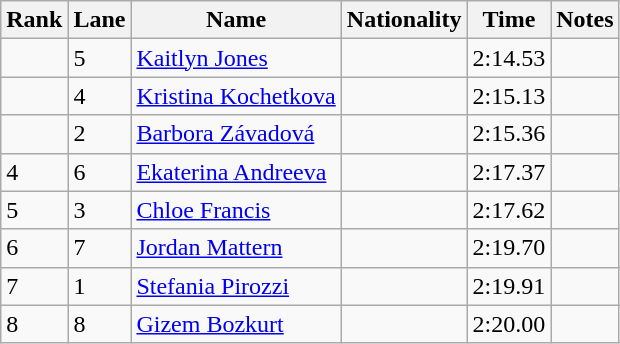<table class="wikitable">
<tr>
<th>Rank</th>
<th>Lane</th>
<th>Name</th>
<th>Nationality</th>
<th>Time</th>
<th>Notes</th>
</tr>
<tr>
<td></td>
<td>5</td>
<td><a href='#'>Kaitlyn Jones</a></td>
<td></td>
<td>2:14.53</td>
<td></td>
</tr>
<tr>
<td></td>
<td>4</td>
<td><a href='#'>Kristina Kochetkova</a></td>
<td></td>
<td>2:15.13</td>
<td></td>
</tr>
<tr>
<td></td>
<td>2</td>
<td><a href='#'>Barbora Závadová</a></td>
<td></td>
<td>2:15.36</td>
<td></td>
</tr>
<tr>
<td>4</td>
<td>6</td>
<td><a href='#'>Ekaterina Andreeva</a></td>
<td></td>
<td>2:17.37</td>
<td></td>
</tr>
<tr>
<td>5</td>
<td>3</td>
<td><a href='#'>Chloe Francis</a></td>
<td></td>
<td>2:17.62</td>
<td></td>
</tr>
<tr>
<td>6</td>
<td>7</td>
<td><a href='#'>Jordan Mattern</a></td>
<td></td>
<td>2:19.70</td>
<td></td>
</tr>
<tr>
<td>7</td>
<td>1</td>
<td><a href='#'>Stefania Pirozzi</a></td>
<td></td>
<td>2:19.91</td>
<td></td>
</tr>
<tr>
<td>8</td>
<td>8</td>
<td><a href='#'>Gizem Bozkurt</a></td>
<td></td>
<td>2:20.00</td>
<td></td>
</tr>
</table>
